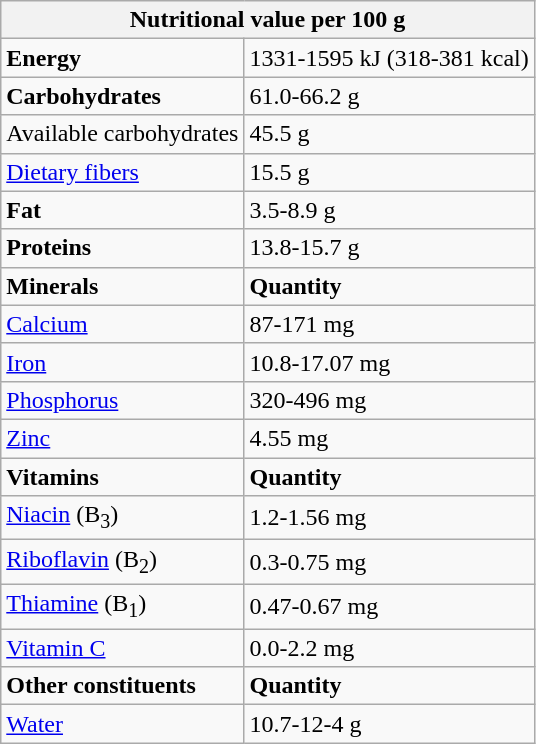<table class="wikitable">
<tr>
<th colspan="2">Nutritional value per 100 g</th>
</tr>
<tr>
<td><strong>Energy</strong></td>
<td>1331-1595 kJ (318-381 kcal)</td>
</tr>
<tr>
<td><strong>Carbohydrates</strong></td>
<td>61.0-66.2 g</td>
</tr>
<tr>
<td>Available carbohydrates</td>
<td>45.5 g</td>
</tr>
<tr>
<td><a href='#'>Dietary fibers</a></td>
<td>15.5 g</td>
</tr>
<tr>
<td><strong>Fat</strong></td>
<td>3.5-8.9 g</td>
</tr>
<tr>
<td><strong>Proteins</strong></td>
<td>13.8-15.7 g</td>
</tr>
<tr>
<td><strong>Minerals</strong></td>
<td><strong>Quantity</strong></td>
</tr>
<tr>
<td><a href='#'>Calcium</a></td>
<td>87-171 mg</td>
</tr>
<tr>
<td><a href='#'>Iron</a></td>
<td>10.8-17.07 mg</td>
</tr>
<tr>
<td><a href='#'>Phosphorus</a></td>
<td>320-496 mg</td>
</tr>
<tr>
<td><a href='#'>Zinc</a></td>
<td>4.55 mg</td>
</tr>
<tr>
<td><strong>Vitamins</strong></td>
<td><strong>Quantity</strong></td>
</tr>
<tr>
<td><a href='#'>Niacin</a> (B<sub>3</sub>)</td>
<td>1.2-1.56 mg</td>
</tr>
<tr>
<td><a href='#'>Riboflavin</a> (B<sub>2</sub>)</td>
<td>0.3-0.75 mg</td>
</tr>
<tr>
<td><a href='#'>Thiamine</a> (B<sub>1</sub>)</td>
<td>0.47-0.67 mg</td>
</tr>
<tr>
<td><a href='#'>Vitamin C</a></td>
<td>0.0-2.2 mg</td>
</tr>
<tr>
<td><strong>Other constituents</strong></td>
<td><strong>Quantity</strong></td>
</tr>
<tr>
<td><a href='#'>Water</a></td>
<td>10.7-12-4 g</td>
</tr>
</table>
